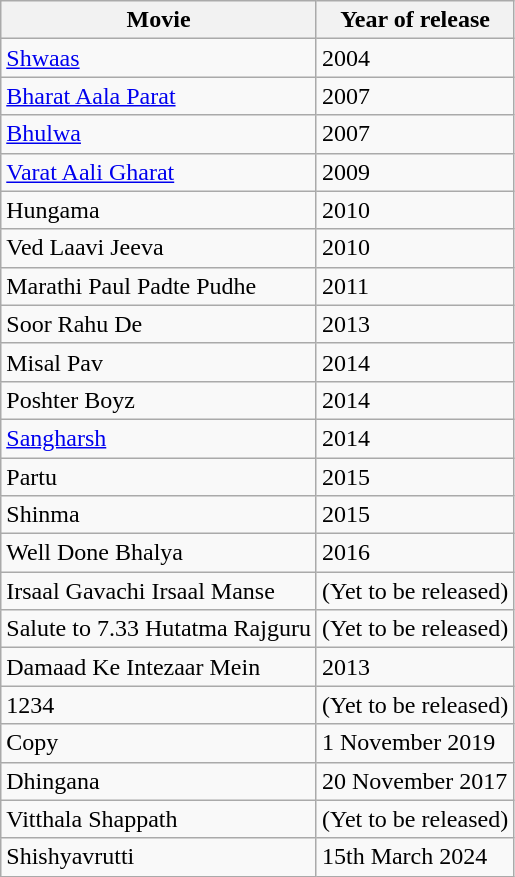<table class="wikitable">
<tr>
<th>Movie</th>
<th>Year of release</th>
</tr>
<tr>
<td><a href='#'>Shwaas</a></td>
<td>2004</td>
</tr>
<tr>
<td><a href='#'>Bharat Aala Parat</a></td>
<td>2007</td>
</tr>
<tr>
<td><a href='#'>Bhulwa</a></td>
<td>2007</td>
</tr>
<tr>
<td><a href='#'>Varat Aali Gharat</a></td>
<td>2009</td>
</tr>
<tr>
<td>Hungama</td>
<td>2010</td>
</tr>
<tr>
<td>Ved Laavi Jeeva</td>
<td>2010</td>
</tr>
<tr>
<td>Marathi Paul Padte Pudhe</td>
<td>2011</td>
</tr>
<tr>
<td>Soor Rahu De</td>
<td>2013</td>
</tr>
<tr>
<td>Misal Pav</td>
<td>2014</td>
</tr>
<tr>
<td>Poshter Boyz</td>
<td>2014</td>
</tr>
<tr>
<td><a href='#'>Sangharsh</a></td>
<td>2014</td>
</tr>
<tr>
<td>Partu</td>
<td>2015</td>
</tr>
<tr>
<td>Shinma</td>
<td>2015</td>
</tr>
<tr>
<td>Well Done Bhalya</td>
<td>2016</td>
</tr>
<tr>
<td>Irsaal Gavachi Irsaal Manse</td>
<td>(Yet to be released)</td>
</tr>
<tr>
<td>Salute to 7.33 Hutatma Rajguru</td>
<td>(Yet to be released)</td>
</tr>
<tr>
<td>Damaad Ke Intezaar Mein</td>
<td>2013</td>
</tr>
<tr>
<td>1234</td>
<td>(Yet to be released)</td>
</tr>
<tr>
<td>Copy</td>
<td>1 November 2019</td>
</tr>
<tr>
<td>Dhingana</td>
<td>20 November 2017</td>
</tr>
<tr>
<td>Vitthala Shappath</td>
<td>(Yet to be released)</td>
</tr>
<tr>
<td>Shishyavrutti</td>
<td>15th March 2024</td>
</tr>
</table>
